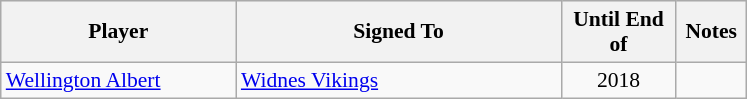<table class="wikitable" style="font-size:90%">
<tr style="background:#efefef;">
<th style="width:150px;">Player</th>
<th style="width:210px;">Signed To</th>
<th style="width:70px;">Until End of</th>
<th style="width:40px;">Notes</th>
</tr>
<tr>
<td><a href='#'>Wellington Albert</a></td>
<td> <a href='#'>Widnes Vikings</a></td>
<td style="text-align:center;">2018</td>
<td></td>
</tr>
</table>
